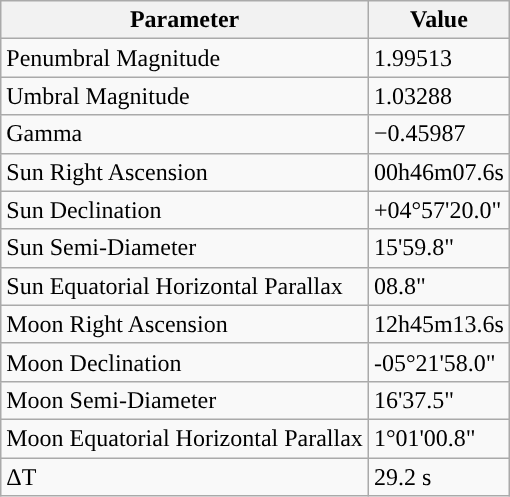<table class="wikitable">
<tr>
<th>Parameter</th>
<th>Value</th>
</tr>
<tr>
<td>Penumbral Magnitude</td>
<td>1.99513</td>
</tr>
<tr>
<td>Umbral Magnitude</td>
<td>1.03288</td>
</tr>
<tr>
<td>Gamma</td>
<td>−0.45987</td>
</tr>
<tr>
<td>Sun Right Ascension</td>
<td>00h46m07.6s</td>
</tr>
<tr>
<td>Sun Declination</td>
<td>+04°57'20.0"</td>
</tr>
<tr>
<td>Sun Semi-Diameter</td>
<td>15'59.8"</td>
</tr>
<tr>
<td>Sun Equatorial Horizontal Parallax</td>
<td>08.8"</td>
</tr>
<tr>
<td>Moon Right Ascension</td>
<td>12h45m13.6s</td>
</tr>
<tr>
<td>Moon Declination</td>
<td>-05°21'58.0"</td>
</tr>
<tr>
<td>Moon Semi-Diameter</td>
<td>16'37.5"</td>
</tr>
<tr>
<td>Moon Equatorial Horizontal Parallax</td>
<td>1°01'00.8"</td>
</tr>
<tr>
<td>ΔT</td>
<td>29.2 s</td>
</tr>
</table>
